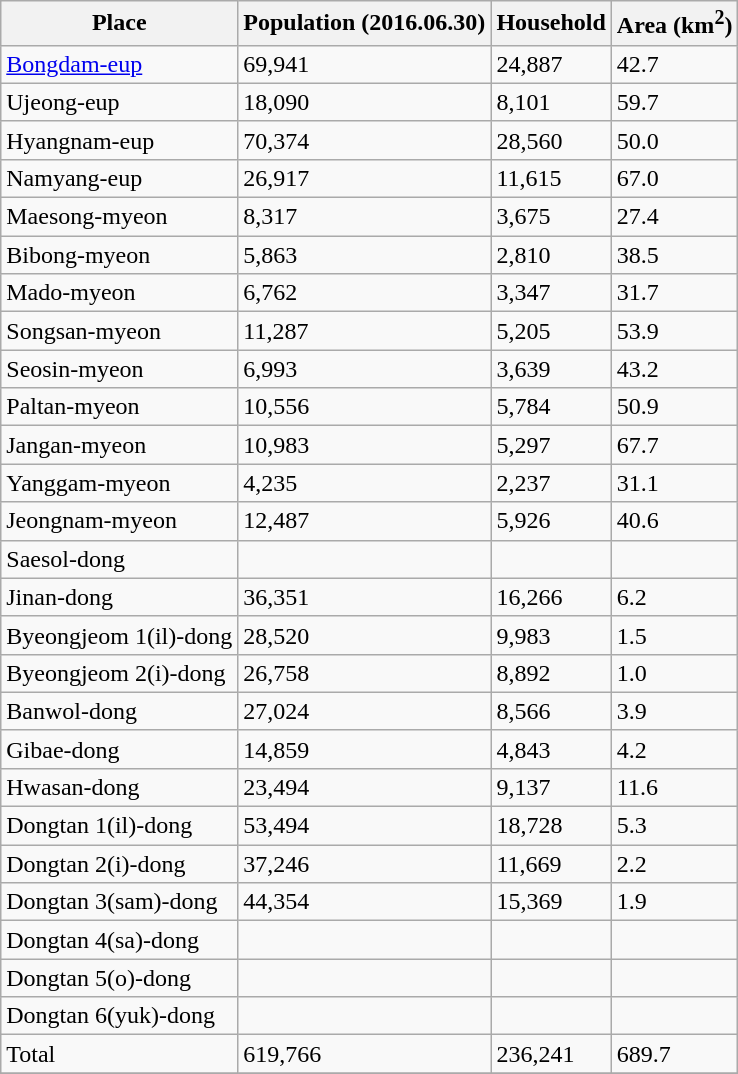<table class="wikitable sortable">
<tr>
<th>Place</th>
<th>Population (2016.06.30)</th>
<th>Household</th>
<th>Area (km<sup>2</sup>)</th>
</tr>
<tr>
<td><a href='#'>Bongdam-eup</a></td>
<td>69,941</td>
<td>24,887</td>
<td>42.7</td>
</tr>
<tr>
<td>Ujeong-eup</td>
<td>18,090</td>
<td>8,101</td>
<td>59.7</td>
</tr>
<tr>
<td>Hyangnam-eup</td>
<td>70,374</td>
<td>28,560</td>
<td>50.0</td>
</tr>
<tr>
<td>Namyang-eup</td>
<td>26,917</td>
<td>11,615</td>
<td>67.0</td>
</tr>
<tr>
<td>Maesong-myeon</td>
<td>8,317</td>
<td>3,675</td>
<td>27.4</td>
</tr>
<tr>
<td>Bibong-myeon</td>
<td>5,863</td>
<td>2,810</td>
<td>38.5</td>
</tr>
<tr>
<td>Mado-myeon</td>
<td>6,762</td>
<td>3,347</td>
<td>31.7</td>
</tr>
<tr>
<td>Songsan-myeon</td>
<td>11,287</td>
<td>5,205</td>
<td>53.9</td>
</tr>
<tr>
<td>Seosin-myeon</td>
<td>6,993</td>
<td>3,639</td>
<td>43.2</td>
</tr>
<tr>
<td>Paltan-myeon</td>
<td>10,556</td>
<td>5,784</td>
<td>50.9</td>
</tr>
<tr>
<td>Jangan-myeon</td>
<td>10,983</td>
<td>5,297</td>
<td>67.7</td>
</tr>
<tr>
<td>Yanggam-myeon</td>
<td>4,235</td>
<td>2,237</td>
<td>31.1</td>
</tr>
<tr>
<td>Jeongnam-myeon</td>
<td>12,487</td>
<td>5,926</td>
<td>40.6</td>
</tr>
<tr>
<td>Saesol-dong</td>
<td></td>
<td></td>
<td></td>
</tr>
<tr>
<td>Jinan-dong</td>
<td>36,351</td>
<td>16,266</td>
<td>6.2</td>
</tr>
<tr>
<td>Byeongjeom 1(il)-dong</td>
<td>28,520</td>
<td>9,983</td>
<td>1.5</td>
</tr>
<tr>
<td>Byeongjeom 2(i)-dong</td>
<td>26,758</td>
<td>8,892</td>
<td>1.0</td>
</tr>
<tr>
<td>Banwol-dong</td>
<td>27,024</td>
<td>8,566</td>
<td>3.9</td>
</tr>
<tr>
<td>Gibae-dong</td>
<td>14,859</td>
<td>4,843</td>
<td>4.2</td>
</tr>
<tr>
<td>Hwasan-dong</td>
<td>23,494</td>
<td>9,137</td>
<td>11.6</td>
</tr>
<tr>
<td>Dongtan 1(il)-dong</td>
<td>53,494</td>
<td>18,728</td>
<td>5.3</td>
</tr>
<tr>
<td>Dongtan 2(i)-dong</td>
<td>37,246</td>
<td>11,669</td>
<td>2.2</td>
</tr>
<tr>
<td>Dongtan 3(sam)-dong</td>
<td>44,354</td>
<td>15,369</td>
<td>1.9</td>
</tr>
<tr>
<td>Dongtan 4(sa)-dong</td>
<td></td>
<td></td>
<td></td>
</tr>
<tr>
<td>Dongtan 5(o)-dong</td>
<td></td>
<td></td>
<td></td>
</tr>
<tr>
<td>Dongtan 6(yuk)-dong</td>
<td></td>
<td></td>
<td></td>
</tr>
<tr>
<td>Total</td>
<td>619,766</td>
<td>236,241</td>
<td>689.7</td>
</tr>
<tr>
</tr>
</table>
